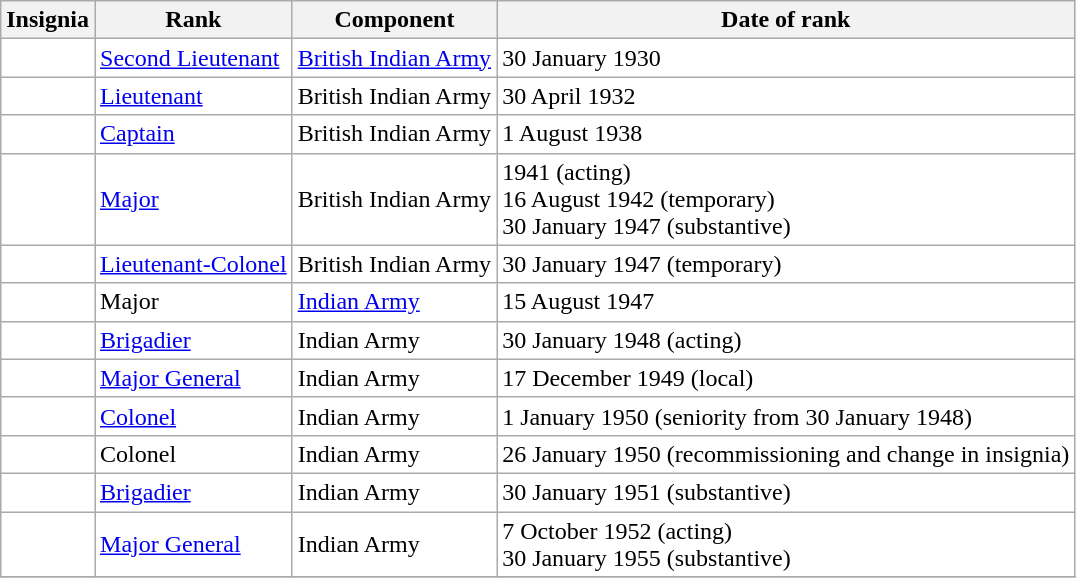<table class="wikitable sortable" style="background:white">
<tr>
<th>Insignia</th>
<th>Rank</th>
<th>Component</th>
<th>Date of rank</th>
</tr>
<tr>
<td align="center"></td>
<td><a href='#'>Second Lieutenant</a></td>
<td><a href='#'>British Indian Army</a></td>
<td>30 January 1930</td>
</tr>
<tr>
<td align="center"></td>
<td><a href='#'>Lieutenant</a></td>
<td>British Indian Army</td>
<td>30 April 1932</td>
</tr>
<tr>
<td align="center"></td>
<td><a href='#'>Captain</a></td>
<td>British Indian Army</td>
<td>1 August 1938</td>
</tr>
<tr>
<td align="center"></td>
<td><a href='#'>Major</a></td>
<td>British Indian Army</td>
<td>1941 (acting)<br>16 August 1942 (temporary)<br>30 January 1947 (substantive)</td>
</tr>
<tr>
<td align="center"></td>
<td><a href='#'>Lieutenant-Colonel</a></td>
<td>British Indian Army</td>
<td>30 January 1947 (temporary)</td>
</tr>
<tr>
<td align="center"></td>
<td>Major</td>
<td><a href='#'>Indian Army</a></td>
<td>15 August 1947</td>
</tr>
<tr>
<td align="center"></td>
<td><a href='#'>Brigadier</a></td>
<td>Indian Army</td>
<td>30 January 1948 (acting)</td>
</tr>
<tr>
<td align="center"></td>
<td><a href='#'>Major General</a></td>
<td>Indian Army</td>
<td>17 December 1949 (local)</td>
</tr>
<tr>
<td align="center"></td>
<td><a href='#'>Colonel</a></td>
<td>Indian Army</td>
<td>1 January 1950 (seniority from 30 January 1948)</td>
</tr>
<tr>
<td align="center"></td>
<td>Colonel</td>
<td>Indian Army</td>
<td>26 January 1950 (recommissioning and change in insignia)</td>
</tr>
<tr>
<td align="center"></td>
<td><a href='#'>Brigadier</a></td>
<td>Indian Army</td>
<td>30 January 1951 (substantive)</td>
</tr>
<tr>
<td align="center"></td>
<td><a href='#'>Major General</a></td>
<td>Indian Army</td>
<td>7 October 1952 (acting)<br>30 January 1955 (substantive)</td>
</tr>
<tr>
</tr>
</table>
